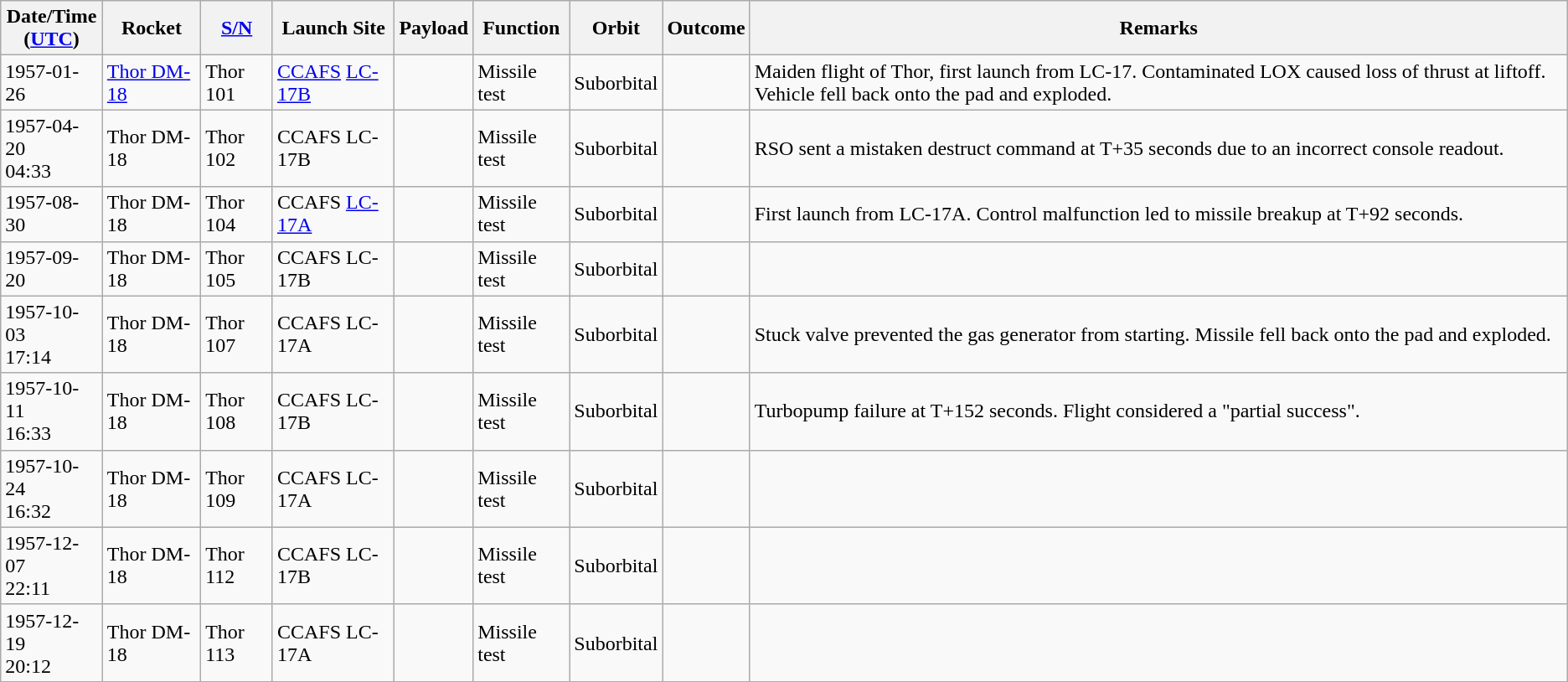<table class="wikitable" style="margin: 1em 1em 1em 0";>
<tr>
<th>Date/Time<br>(<a href='#'>UTC</a>)</th>
<th>Rocket</th>
<th><a href='#'>S/N</a></th>
<th>Launch Site</th>
<th>Payload</th>
<th>Function</th>
<th>Orbit</th>
<th>Outcome</th>
<th>Remarks</th>
</tr>
<tr>
<td>1957-01-26</td>
<td><a href='#'>Thor DM-18</a></td>
<td>Thor 101</td>
<td><a href='#'>CCAFS</a> <a href='#'>LC-17B</a></td>
<td></td>
<td>Missile test</td>
<td>Suborbital</td>
<td></td>
<td>Maiden flight of Thor, first launch from LC-17. Contaminated LOX caused loss of thrust at liftoff. Vehicle fell back onto the pad and exploded.</td>
</tr>
<tr>
<td>1957-04-20<br>04:33</td>
<td>Thor DM-18</td>
<td>Thor 102</td>
<td>CCAFS LC-17B</td>
<td></td>
<td>Missile test</td>
<td>Suborbital</td>
<td></td>
<td>RSO sent a mistaken destruct command at T+35 seconds due to an incorrect console readout.</td>
</tr>
<tr>
<td>1957-08-30</td>
<td>Thor DM-18</td>
<td>Thor 104</td>
<td>CCAFS <a href='#'>LC-17A</a></td>
<td></td>
<td>Missile test</td>
<td>Suborbital</td>
<td></td>
<td>First launch from LC-17A. Control malfunction led to missile breakup at T+92 seconds.</td>
</tr>
<tr>
<td>1957-09-20</td>
<td>Thor DM-18</td>
<td>Thor 105</td>
<td>CCAFS LC-17B</td>
<td></td>
<td>Missile test</td>
<td>Suborbital</td>
<td></td>
<td></td>
</tr>
<tr>
<td>1957-10-03<br>17:14</td>
<td>Thor DM-18</td>
<td>Thor 107</td>
<td>CCAFS LC-17A</td>
<td></td>
<td>Missile test</td>
<td>Suborbital</td>
<td></td>
<td>Stuck valve prevented the gas generator from starting. Missile fell back onto the pad and exploded.</td>
</tr>
<tr>
<td>1957-10-11<br>16:33</td>
<td>Thor DM-18</td>
<td>Thor 108</td>
<td>CCAFS LC-17B</td>
<td></td>
<td>Missile test</td>
<td>Suborbital</td>
<td></td>
<td>Turbopump failure at T+152 seconds. Flight considered a "partial success".</td>
</tr>
<tr>
<td>1957-10-24<br>16:32</td>
<td>Thor DM-18</td>
<td>Thor 109</td>
<td>CCAFS LC-17A</td>
<td></td>
<td>Missile test</td>
<td>Suborbital</td>
<td></td>
<td></td>
</tr>
<tr>
<td>1957-12-07<br>22:11</td>
<td>Thor DM-18</td>
<td>Thor 112</td>
<td>CCAFS LC-17B</td>
<td></td>
<td>Missile test</td>
<td>Suborbital</td>
<td></td>
<td></td>
</tr>
<tr>
<td>1957-12-19<br>20:12</td>
<td>Thor DM-18</td>
<td>Thor 113</td>
<td>CCAFS LC-17A</td>
<td></td>
<td>Missile test</td>
<td>Suborbital</td>
<td></td>
<td></td>
</tr>
<tr>
</tr>
</table>
